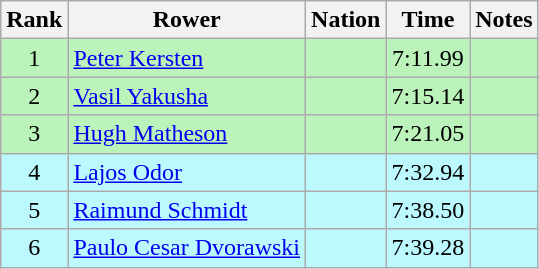<table class="wikitable sortable" style="text-align:center">
<tr>
<th>Rank</th>
<th>Rower</th>
<th>Nation</th>
<th>Time</th>
<th>Notes</th>
</tr>
<tr bgcolor=bbf3bb>
<td>1</td>
<td align=left><a href='#'>Peter Kersten</a></td>
<td align=left></td>
<td>7:11.99</td>
<td></td>
</tr>
<tr bgcolor=bbf3bb>
<td>2</td>
<td align=left><a href='#'>Vasil Yakusha</a></td>
<td align=left></td>
<td>7:15.14</td>
<td></td>
</tr>
<tr bgcolor=bbf3bb>
<td>3</td>
<td align=left><a href='#'>Hugh Matheson</a></td>
<td align=left></td>
<td>7:21.05</td>
<td></td>
</tr>
<tr bgcolor=bbf9ff>
<td>4</td>
<td align=left><a href='#'>Lajos Odor</a></td>
<td align=left></td>
<td>7:32.94</td>
<td></td>
</tr>
<tr bgcolor=bbf9ff>
<td>5</td>
<td align=left><a href='#'>Raimund Schmidt</a></td>
<td align=left></td>
<td>7:38.50</td>
<td></td>
</tr>
<tr bgcolor=bbf9ff>
<td>6</td>
<td align=left><a href='#'>Paulo Cesar Dvorawski</a></td>
<td align=left></td>
<td>7:39.28</td>
<td></td>
</tr>
</table>
